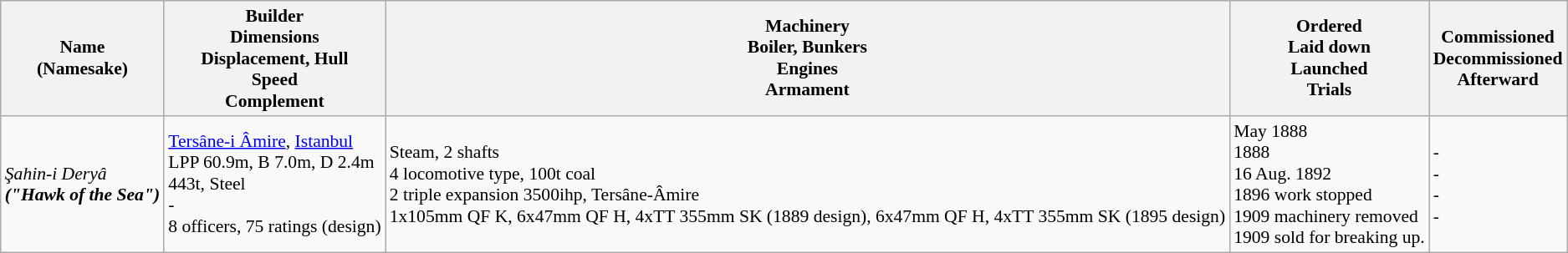<table class="wikitable" style="font-size:90%;">
<tr bgcolor="#e6e9ff">
<th>Name<br>(Namesake)</th>
<th>Builder<br>Dimensions<br>Displacement, Hull<br>Speed<br>Complement</th>
<th>Machinery<br>Boiler, Bunkers<br>Engines<br>Armament</th>
<th>Ordered<br>Laid down<br>Launched<br>Trials</th>
<th>Commissioned<br>Decommissioned<br>Afterward</th>
</tr>
<tr ---->
<td><em>Şahin-i Deryâ<strong><br>("Hawk of the Sea")</td>
<td> <a href='#'>Tersâne-i Âmire</a>, <a href='#'>Istanbul</a><br>LPP 60.9m, B 7.0m, D 2.4m<br>443t, Steel<br>-<br>8 officers, 75 ratings (design)</td>
<td>Steam, 2 shafts<br>4 locomotive type, 100t coal<br>2 triple expansion 3500ihp, Tersâne-Âmire<br>1x105mm QF K, 6x47mm QF H, 4xTT 355mm SK (1889 design), 6x47mm QF H, 4xTT 355mm SK (1895 design)</td>
<td>May 1888<br>1888<br>16 Aug. 1892<br>1896 work stopped<br>1909 machinery removed<br>1909 sold for breaking up.</td>
<td>-<br>-<br>-<br>-</td>
</tr>
</table>
